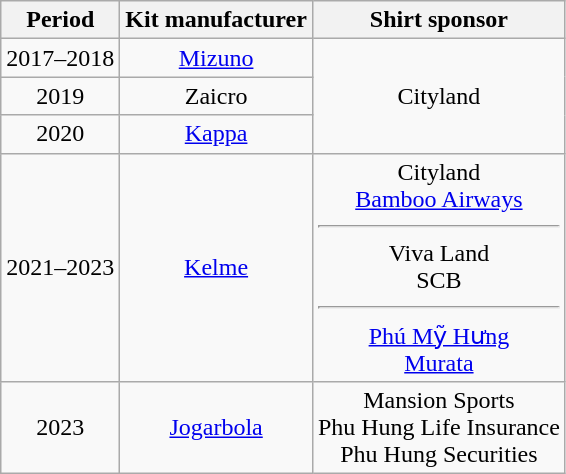<table class="wikitable" style="text-align: center">
<tr>
<th>Period</th>
<th>Kit manufacturer</th>
<th>Shirt sponsor</th>
</tr>
<tr>
<td>2017–2018</td>
<td> <a href='#'>Mizuno</a></td>
<td rowspan="3">Cityland</td>
</tr>
<tr>
<td>2019</td>
<td> Zaicro</td>
</tr>
<tr>
<td>2020</td>
<td> <a href='#'>Kappa</a></td>
</tr>
<tr>
<td>2021–2023</td>
<td> <a href='#'>Kelme</a></td>
<td>Cityland <br> <a href='#'>Bamboo Airways</a> <hr>Viva Land<br>SCB <hr><a href='#'>Phú Mỹ Hưng</a><br><a href='#'>Murata</a></td>
</tr>
<tr>
<td>2023</td>
<td> <a href='#'>Jogarbola</a></td>
<td>Mansion Sports <br> Phu Hung Life Insurance <br> Phu Hung Securities</td>
</tr>
</table>
